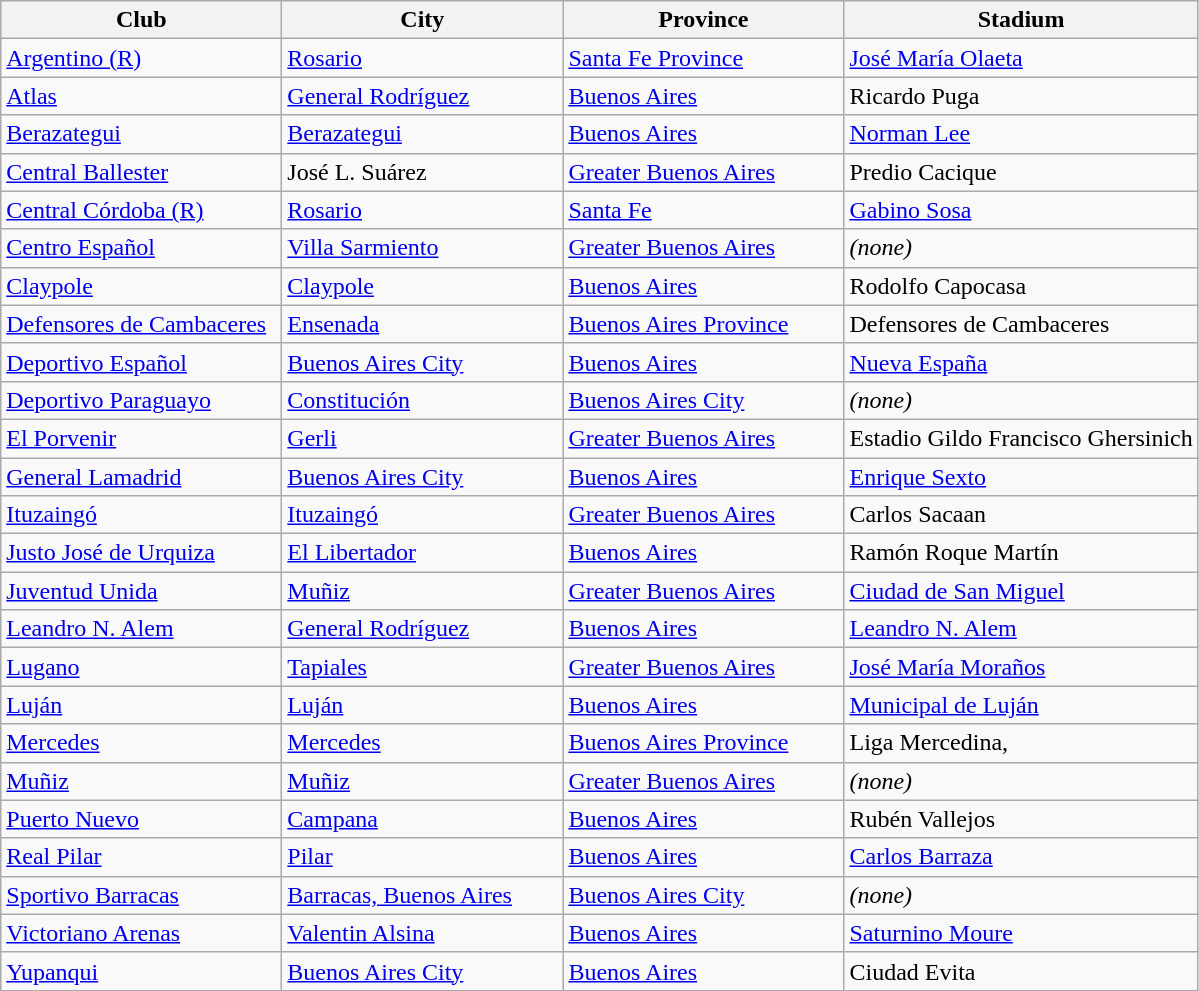<table class="wikitable sortable">
<tr>
<th width=180px>Club</th>
<th width=180px>City</th>
<th width= 180px>Province</th>
<th width=>Stadium</th>
</tr>
<tr>
<td><a href='#'>Argentino (R)</a></td>
<td><a href='#'>Rosario</a></td>
<td><a href='#'>Santa Fe Province</a></td>
<td><a href='#'>José María Olaeta</a></td>
</tr>
<tr>
<td><a href='#'>Atlas</a></td>
<td><a href='#'>General Rodríguez</a></td>
<td><a href='#'>Buenos Aires</a></td>
<td>Ricardo Puga</td>
</tr>
<tr>
<td><a href='#'>Berazategui</a></td>
<td><a href='#'>Berazategui</a></td>
<td><a href='#'>Buenos Aires</a></td>
<td><a href='#'>Norman Lee</a></td>
</tr>
<tr>
<td><a href='#'>Central Ballester</a></td>
<td>José L. Suárez</td>
<td><a href='#'>Greater Buenos Aires</a></td>
<td>Predio Cacique</td>
</tr>
<tr>
<td><a href='#'>Central Córdoba (R)</a></td>
<td><a href='#'>Rosario</a></td>
<td><a href='#'>Santa Fe</a></td>
<td><a href='#'>Gabino Sosa</a></td>
</tr>
<tr>
<td><a href='#'>Centro Español</a></td>
<td><a href='#'>Villa Sarmiento</a></td>
<td><a href='#'>Greater Buenos Aires</a></td>
<td><em>(none)</em></td>
</tr>
<tr>
<td><a href='#'>Claypole</a></td>
<td><a href='#'>Claypole</a></td>
<td><a href='#'>Buenos Aires</a></td>
<td>Rodolfo Capocasa</td>
</tr>
<tr>
<td><a href='#'>Defensores de Cambaceres</a></td>
<td><a href='#'>Ensenada</a></td>
<td><a href='#'>Buenos Aires Province</a></td>
<td>Defensores de Cambaceres</td>
</tr>
<tr>
<td><a href='#'>Deportivo Español</a></td>
<td><a href='#'>Buenos Aires City</a></td>
<td><a href='#'>Buenos Aires</a></td>
<td><a href='#'>Nueva España</a></td>
</tr>
<tr>
<td><a href='#'>Deportivo Paraguayo</a></td>
<td><a href='#'>Constitución</a></td>
<td><a href='#'>Buenos Aires City</a></td>
<td><em>(none)</em></td>
</tr>
<tr>
<td><a href='#'>El Porvenir</a></td>
<td><a href='#'>Gerli</a></td>
<td><a href='#'>Greater Buenos Aires</a></td>
<td>Estadio Gildo Francisco Ghersinich</td>
</tr>
<tr>
<td><a href='#'>General Lamadrid</a></td>
<td><a href='#'>Buenos Aires City</a></td>
<td><a href='#'>Buenos Aires</a></td>
<td><a href='#'>Enrique Sexto</a></td>
</tr>
<tr>
<td><a href='#'>Ituzaingó</a></td>
<td><a href='#'>Ituzaingó</a></td>
<td><a href='#'>Greater Buenos Aires</a></td>
<td>Carlos Sacaan</td>
</tr>
<tr>
<td><a href='#'>Justo José de Urquiza</a></td>
<td><a href='#'>El Libertador</a></td>
<td><a href='#'>Buenos Aires</a></td>
<td>Ramón Roque Martín</td>
</tr>
<tr>
<td><a href='#'>Juventud Unida</a></td>
<td><a href='#'>Muñiz</a></td>
<td><a href='#'>Greater Buenos Aires</a></td>
<td><a href='#'>Ciudad de San Miguel</a></td>
</tr>
<tr>
<td><a href='#'>Leandro N. Alem</a></td>
<td><a href='#'>General Rodríguez</a></td>
<td><a href='#'>Buenos Aires</a></td>
<td><a href='#'>Leandro N. Alem</a></td>
</tr>
<tr>
<td><a href='#'>Lugano</a></td>
<td><a href='#'>Tapiales</a></td>
<td><a href='#'>Greater Buenos Aires</a></td>
<td><a href='#'>José María Moraños</a></td>
</tr>
<tr>
<td><a href='#'>Luján</a></td>
<td><a href='#'>Luján</a></td>
<td><a href='#'>Buenos Aires</a></td>
<td><a href='#'>Municipal de Luján</a></td>
</tr>
<tr>
<td><a href='#'>Mercedes</a></td>
<td><a href='#'>Mercedes</a></td>
<td><a href='#'>Buenos Aires Province</a></td>
<td>Liga Mercedina,</td>
</tr>
<tr>
<td><a href='#'>Muñiz</a></td>
<td><a href='#'>Muñiz</a></td>
<td><a href='#'>Greater Buenos Aires</a></td>
<td><em>(none)</em></td>
</tr>
<tr>
<td><a href='#'>Puerto Nuevo</a></td>
<td><a href='#'>Campana</a></td>
<td><a href='#'>Buenos Aires</a></td>
<td>Rubén Vallejos</td>
</tr>
<tr>
<td><a href='#'>Real Pilar</a></td>
<td><a href='#'>Pilar</a></td>
<td><a href='#'>Buenos Aires</a></td>
<td><a href='#'>Carlos Barraza</a></td>
</tr>
<tr>
<td><a href='#'>Sportivo Barracas</a></td>
<td><a href='#'>Barracas, Buenos Aires</a></td>
<td><a href='#'>Buenos Aires City</a></td>
<td><em>(none)</em></td>
</tr>
<tr>
<td><a href='#'>Victoriano Arenas</a></td>
<td><a href='#'>Valentin Alsina</a></td>
<td><a href='#'>Buenos Aires</a></td>
<td><a href='#'>Saturnino Moure</a></td>
</tr>
<tr>
<td><a href='#'>Yupanqui</a></td>
<td><a href='#'>Buenos Aires City</a></td>
<td><a href='#'>Buenos Aires</a></td>
<td>Ciudad Evita</td>
</tr>
</table>
